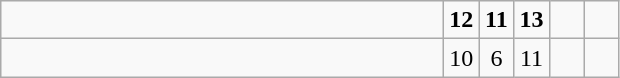<table class="wikitable">
<tr>
<td style="width:18em"><strong></strong></td>
<td align=center style="width:1em"><strong>12</strong></td>
<td align=center style="width:1em"><strong>11</strong></td>
<td align=center style="width:1em"><strong>13</strong></td>
<td align=center style="width:1em"></td>
<td align=center style="width:1em"></td>
</tr>
<tr>
<td style="width:18em"></td>
<td align=center style="width:1em">10</td>
<td align=center style="width:1em">6</td>
<td align=center style="width:1em">11</td>
<td align=center style="width:1em"></td>
<td align=center style="width:1em"></td>
</tr>
</table>
